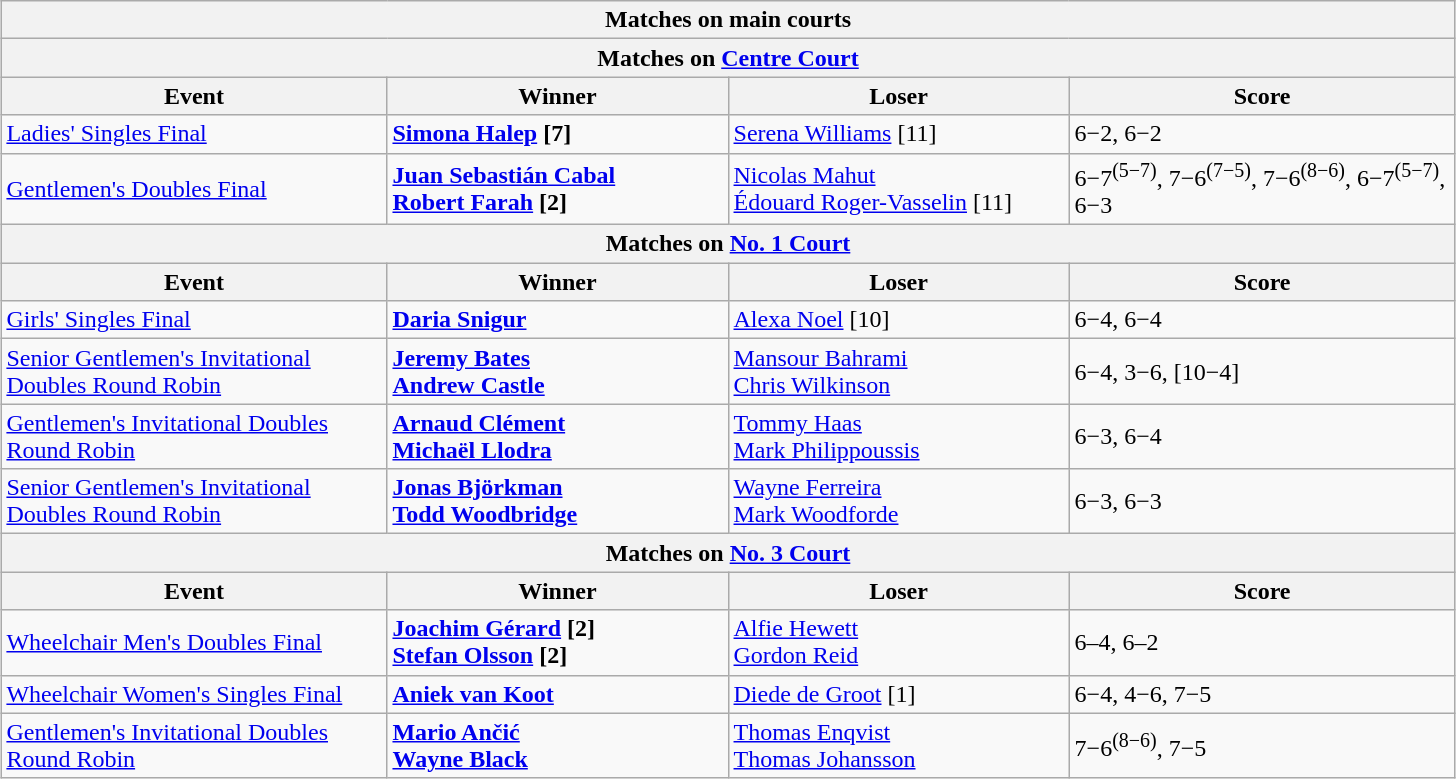<table class="wikitable collapsible uncollapsed" style="margin:auto;">
<tr>
<th colspan="4" style="white-space:nowrap;">Matches on main courts</th>
</tr>
<tr>
<th colspan="4">Matches on <a href='#'>Centre Court</a></th>
</tr>
<tr>
<th width=250>Event</th>
<th width=220>Winner</th>
<th width=220>Loser</th>
<th width=250>Score</th>
</tr>
<tr>
<td><a href='#'>Ladies' Singles Final</a></td>
<td> <strong><a href='#'>Simona Halep</a> [7]</strong></td>
<td> <a href='#'>Serena Williams</a> [11]</td>
<td>6−2, 6−2</td>
</tr>
<tr>
<td><a href='#'>Gentlemen's Doubles Final</a></td>
<td> <strong><a href='#'>Juan Sebastián Cabal</a></strong> <br>  <strong><a href='#'>Robert Farah</a> [2]</strong></td>
<td> <a href='#'>Nicolas Mahut</a> <br>  <a href='#'>Édouard Roger-Vasselin</a> [11]</td>
<td>6−7<sup>(5−7)</sup>, 7−6<sup>(7−5)</sup>, 7−6<sup>(8−6)</sup>, 6−7<sup>(5−7)</sup>, 6−3</td>
</tr>
<tr>
<th colspan="4">Matches on <a href='#'>No. 1 Court</a></th>
</tr>
<tr>
<th width=220>Event</th>
<th width=220>Winner</th>
<th width=220>Loser</th>
<th width=250>Score</th>
</tr>
<tr>
<td><a href='#'>Girls' Singles Final</a></td>
<td> <strong><a href='#'>Daria Snigur</a></strong></td>
<td> <a href='#'>Alexa Noel</a> [10]</td>
<td>6−4, 6−4</td>
</tr>
<tr>
<td><a href='#'>Senior Gentlemen's Invitational Doubles Round Robin</a></td>
<td> <strong><a href='#'>Jeremy Bates</a></strong> <br>  <strong><a href='#'>Andrew Castle</a></strong></td>
<td> <a href='#'>Mansour Bahrami</a> <br>  <a href='#'>Chris Wilkinson</a></td>
<td>6−4, 3−6, [10−4]</td>
</tr>
<tr>
<td><a href='#'>Gentlemen's Invitational Doubles Round Robin</a></td>
<td> <strong><a href='#'>Arnaud Clément</a></strong> <br>  <strong><a href='#'>Michaël Llodra</a></strong></td>
<td> <a href='#'>Tommy Haas</a> <br>  <a href='#'>Mark Philippoussis</a></td>
<td>6−3, 6−4</td>
</tr>
<tr>
<td><a href='#'>Senior Gentlemen's Invitational Doubles Round Robin</a></td>
<td> <strong><a href='#'>Jonas Björkman</a></strong> <br>  <strong><a href='#'>Todd Woodbridge</a></strong></td>
<td> <a href='#'>Wayne Ferreira</a> <br>  <a href='#'>Mark Woodforde</a></td>
<td>6−3, 6−3</td>
</tr>
<tr>
<th colspan="4">Matches on <a href='#'>No. 3 Court</a></th>
</tr>
<tr>
<th width=220>Event</th>
<th width=220>Winner</th>
<th width=220>Loser</th>
<th width=250>Score</th>
</tr>
<tr>
<td><a href='#'>Wheelchair Men's Doubles Final</a></td>
<td><strong> <a href='#'>Joachim Gérard</a> [2] <br>  <a href='#'>Stefan Olsson</a> [2]</strong></td>
<td> <a href='#'>Alfie Hewett</a> <br>  <a href='#'>Gordon Reid</a></td>
<td>6–4, 6–2</td>
</tr>
<tr>
<td><a href='#'>Wheelchair Women's Singles Final</a></td>
<td> <strong><a href='#'>Aniek van Koot</a></strong></td>
<td> <a href='#'>Diede de Groot</a> [1]</td>
<td>6−4, 4−6, 7−5</td>
</tr>
<tr>
<td><a href='#'>Gentlemen's Invitational Doubles Round Robin</a></td>
<td> <strong><a href='#'>Mario Ančić</a></strong> <br>  <strong><a href='#'>Wayne Black</a></strong></td>
<td> <a href='#'>Thomas Enqvist</a> <br>  <a href='#'>Thomas Johansson</a></td>
<td>7−6<sup>(8−6)</sup>, 7−5</td>
</tr>
</table>
